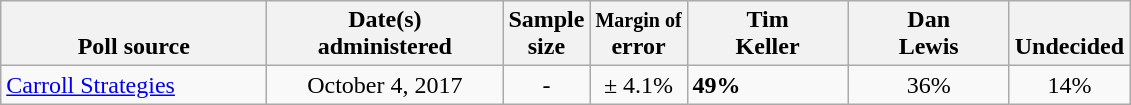<table class="wikitable">
<tr valign= bottom>
<th style="width:170px;">Poll source</th>
<th style="width:150px;">Date(s)<br>administered</th>
<th class=small>Sample<br>size</th>
<th><small>Margin of</small><br>error</th>
<th style="width:100px;">Tim<br>Keller</th>
<th style="width:100px;">Dan<br>Lewis</th>
<th>Undecided</th>
</tr>
<tr>
<td><a href='#'>Carroll Strategies</a></td>
<td align=center>October 4, 2017</td>
<td align=center>-</td>
<td align=center>± 4.1%</td>
<td><strong>49%</strong></td>
<td align=center>36%</td>
<td align=center>14%</td>
</tr>
</table>
